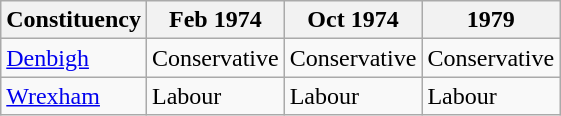<table class="wikitable">
<tr>
<th>Constituency</th>
<th>Feb 1974</th>
<th>Oct 1974</th>
<th>1979</th>
</tr>
<tr>
<td><a href='#'>Denbigh</a></td>
<td bgcolor=>Conservative</td>
<td bgcolor=>Conservative</td>
<td bgcolor=>Conservative</td>
</tr>
<tr>
<td><a href='#'>Wrexham</a></td>
<td bgcolor=>Labour</td>
<td bgcolor=>Labour</td>
<td bgcolor=>Labour</td>
</tr>
</table>
